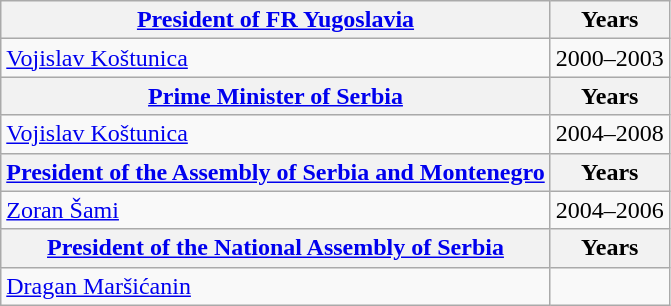<table class=wikitable>
<tr>
<th><a href='#'>President of FR Yugoslavia</a></th>
<th>Years</th>
</tr>
<tr>
<td><a href='#'>Vojislav Koštunica</a></td>
<td>2000–2003</td>
</tr>
<tr>
<th><a href='#'>Prime Minister of Serbia</a></th>
<th>Years</th>
</tr>
<tr>
<td><a href='#'>Vojislav Koštunica</a></td>
<td>2004–2008</td>
</tr>
<tr>
<th><a href='#'>President of the Assembly of Serbia and Montenegro</a></th>
<th>Years</th>
</tr>
<tr>
<td><a href='#'>Zoran Šami</a></td>
<td>2004–2006</td>
</tr>
<tr>
<th><a href='#'>President of the National Assembly of Serbia</a></th>
<th>Years</th>
</tr>
<tr>
<td><a href='#'>Dragan Maršićanin</a></td>
<td></td>
</tr>
</table>
